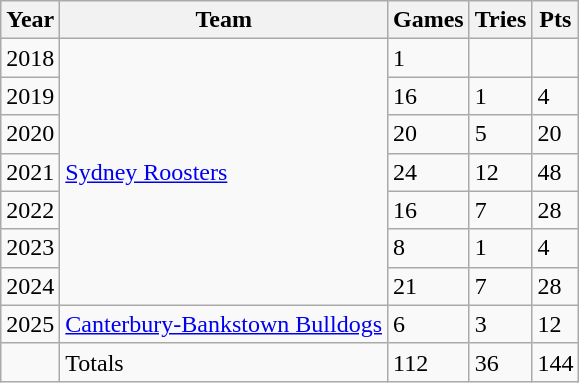<table class="wikitable">
<tr>
<th>Year</th>
<th>Team</th>
<th>Games</th>
<th>Tries</th>
<th>Pts</th>
</tr>
<tr>
<td>2018</td>
<td rowspan="7"> <a href='#'>Sydney Roosters</a></td>
<td>1</td>
<td></td>
<td></td>
</tr>
<tr>
<td>2019</td>
<td>16</td>
<td>1</td>
<td>4</td>
</tr>
<tr>
<td>2020</td>
<td>20</td>
<td>5</td>
<td>20</td>
</tr>
<tr>
<td>2021</td>
<td>24</td>
<td>12</td>
<td>48</td>
</tr>
<tr>
<td>2022</td>
<td>16</td>
<td>7</td>
<td>28</td>
</tr>
<tr>
<td>2023</td>
<td>8</td>
<td>1</td>
<td>4</td>
</tr>
<tr>
<td>2024</td>
<td>21</td>
<td>7</td>
<td>28</td>
</tr>
<tr>
<td>2025</td>
<td> <a href='#'>Canterbury-Bankstown Bulldogs</a></td>
<td>6</td>
<td>3</td>
<td>12</td>
</tr>
<tr>
<td></td>
<td>Totals</td>
<td>112</td>
<td>36</td>
<td>144</td>
</tr>
</table>
